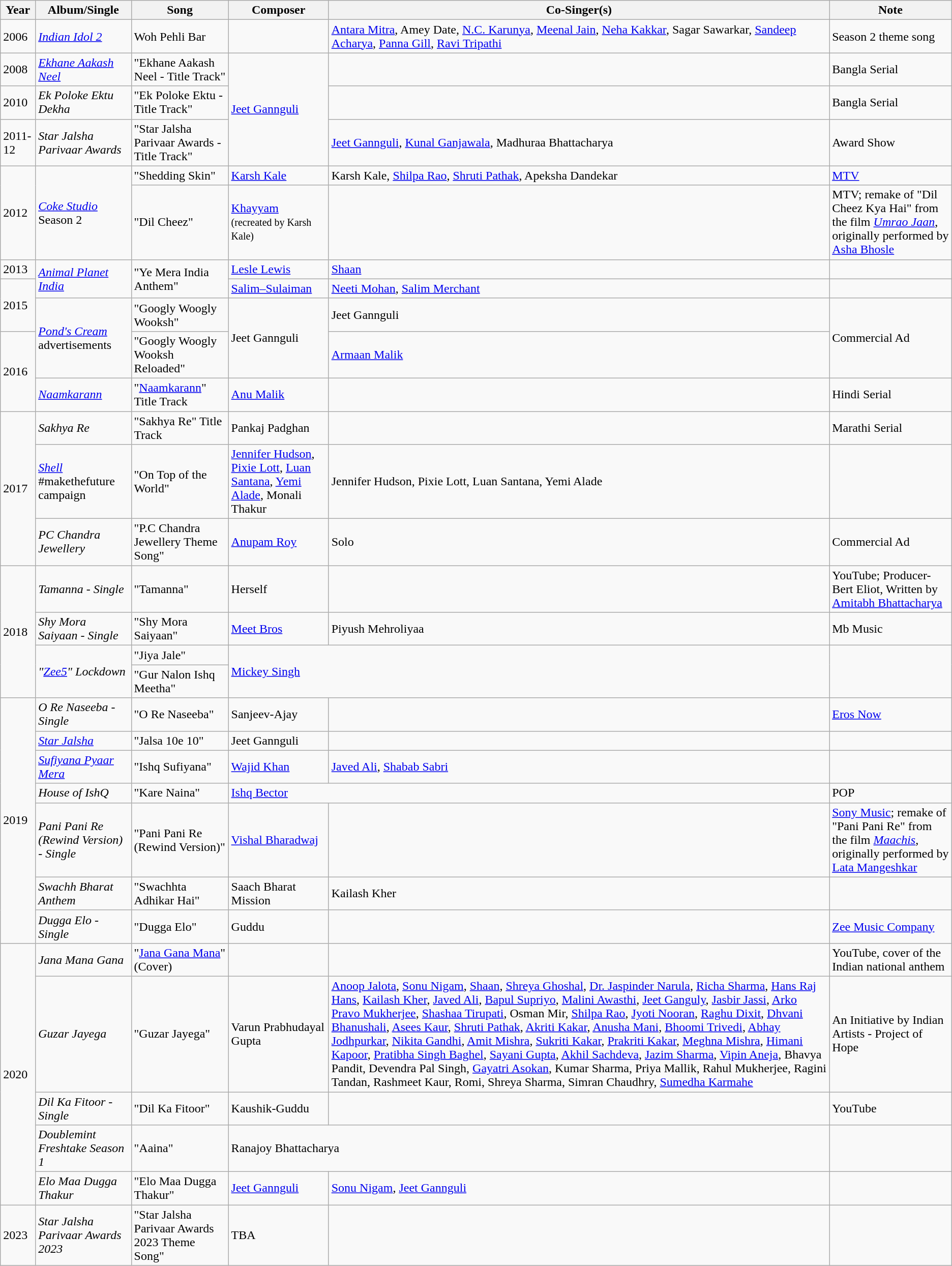<table class="wikitable sortable">
<tr>
<th>Year</th>
<th>Album/Single</th>
<th>Song</th>
<th>Composer</th>
<th>Co-Singer(s)</th>
<th>Note</th>
</tr>
<tr>
<td>2006</td>
<td><em><a href='#'>Indian Idol 2</a></em></td>
<td>Woh Pehli Bar</td>
<td></td>
<td><a href='#'>Antara Mitra</a>, Amey Date, <a href='#'>N.C. Karunya</a>, <a href='#'>Meenal Jain</a>, <a href='#'>Neha Kakkar</a>, Sagar Sawarkar, <a href='#'>Sandeep Acharya</a>, <a href='#'>Panna Gill</a>, <a href='#'>Ravi Tripathi</a></td>
<td>Season 2 theme song</td>
</tr>
<tr>
<td>2008</td>
<td><em><a href='#'>Ekhane Aakash Neel</a></em></td>
<td>"Ekhane Aakash Neel - Title Track"</td>
<td rowspan="3"><a href='#'>Jeet Gannguli</a></td>
<td></td>
<td>Bangla Serial</td>
</tr>
<tr>
<td>2010</td>
<td><em>Ek Poloke Ektu Dekha</em></td>
<td>"Ek Poloke Ektu - Title Track"</td>
<td></td>
<td>Bangla Serial</td>
</tr>
<tr>
<td>2011-12</td>
<td><em>Star Jalsha Parivaar Awards</em></td>
<td>"Star Jalsha Parivaar Awards - Title Track"</td>
<td><a href='#'>Jeet Gannguli</a>, <a href='#'>Kunal Ganjawala</a>, Madhuraa Bhattacharya</td>
<td>Award Show</td>
</tr>
<tr>
<td rowspan="2">2012</td>
<td rowspan="2"><em><a href='#'>Coke Studio</a></em> Season 2</td>
<td>"Shedding Skin"</td>
<td><a href='#'>Karsh Kale</a></td>
<td>Karsh Kale, <a href='#'>Shilpa Rao</a>, <a href='#'>Shruti Pathak</a>, Apeksha Dandekar</td>
<td><a href='#'>MTV</a></td>
</tr>
<tr>
<td>"Dil Cheez"</td>
<td><a href='#'>Khayyam</a><br><small>(recreated by Karsh Kale)</small><br></td>
<td></td>
<td>MTV; remake of "Dil Cheez Kya Hai" from the film <em><a href='#'>Umrao Jaan</a></em>, originally performed by <a href='#'>Asha Bhosle</a></td>
</tr>
<tr>
<td>2013</td>
<td rowspan="2"><em><a href='#'>Animal Planet India</a></em></td>
<td rowspan="2">"Ye Mera India Anthem"</td>
<td><a href='#'>Lesle Lewis</a></td>
<td><a href='#'>Shaan</a></td>
<td></td>
</tr>
<tr>
<td rowspan="2">2015</td>
<td><a href='#'>Salim–Sulaiman</a></td>
<td><a href='#'>Neeti Mohan</a>, <a href='#'>Salim Merchant</a></td>
<td></td>
</tr>
<tr>
<td rowspan="2"><a href='#'><em>Pond's Cream</em></a> advertisements</td>
<td>"Googly Woogly Wooksh"</td>
<td rowspan="2">Jeet Gannguli</td>
<td>Jeet Gannguli</td>
<td rowspan="2">Commercial Ad</td>
</tr>
<tr>
<td rowspan="2">2016</td>
<td>"Googly Woogly Wooksh Reloaded"</td>
<td><a href='#'>Armaan Malik</a></td>
</tr>
<tr>
<td><em><a href='#'>Naamkarann</a></em></td>
<td>"<a href='#'>Naamkarann</a>" Title Track</td>
<td><a href='#'>Anu Malik</a></td>
<td></td>
<td>Hindi Serial</td>
</tr>
<tr>
<td rowspan="3">2017</td>
<td><em>Sakhya Re</em></td>
<td>"Sakhya Re" Title Track</td>
<td>Pankaj Padghan</td>
<td></td>
<td>Marathi Serial</td>
</tr>
<tr>
<td><a href='#'><em>Shell</em></a> #makethefuture campaign</td>
<td>"On Top of the World"</td>
<td><a href='#'>Jennifer Hudson</a>, <a href='#'>Pixie Lott</a>, <a href='#'>Luan Santana</a>, <a href='#'>Yemi Alade</a>, Monali Thakur</td>
<td>Jennifer Hudson, Pixie Lott, Luan Santana, Yemi Alade</td>
<td></td>
</tr>
<tr>
<td><em>PC Chandra Jewellery</em></td>
<td>"P.C Chandra Jewellery Theme Song"</td>
<td><a href='#'>Anupam Roy</a></td>
<td>Solo</td>
<td>Commercial Ad</td>
</tr>
<tr>
<td rowspan="4">2018</td>
<td><em>Tamanna - Single</em></td>
<td>"Tamanna"</td>
<td>Herself</td>
<td></td>
<td>YouTube; Producer-Bert Eliot, Written by <a href='#'>Amitabh Bhattacharya</a></td>
</tr>
<tr>
<td><em>Shy Mora Saiyaan - Single</em></td>
<td>"Shy Mora Saiyaan"</td>
<td><a href='#'>Meet Bros</a></td>
<td>Piyush Mehroliyaa</td>
<td>Mb Music</td>
</tr>
<tr>
<td rowspan="2"><em>"<a href='#'>Zee5</a>" Lockdown</em></td>
<td>"Jiya Jale"</td>
<td colspan="2" rowspan="2"><a href='#'>Mickey Singh</a></td>
<td rowspan="2"></td>
</tr>
<tr>
<td>"Gur Nalon Ishq Meetha"</td>
</tr>
<tr>
<td rowspan="7">2019</td>
<td><em>O Re Naseeba - Single</em></td>
<td>"O Re Naseeba"</td>
<td>Sanjeev-Ajay</td>
<td></td>
<td><a href='#'>Eros Now</a></td>
</tr>
<tr>
<td><em><a href='#'>Star Jalsha</a></em></td>
<td>"Jalsa 10e 10"</td>
<td>Jeet Gannguli</td>
<td></td>
<td></td>
</tr>
<tr>
<td><em><a href='#'>Sufiyana Pyaar Mera</a></em></td>
<td>"Ishq Sufiyana"</td>
<td><a href='#'>Wajid Khan</a></td>
<td><a href='#'>Javed Ali</a>, <a href='#'>Shabab Sabri</a></td>
<td></td>
</tr>
<tr>
<td><em>House of IshQ</em></td>
<td>"Kare Naina"</td>
<td colspan="2"><a href='#'>Ishq Bector</a></td>
<td>POP</td>
</tr>
<tr>
<td><em>Pani Pani Re (Rewind Version) - Single</em></td>
<td>"Pani Pani Re (Rewind Version)"</td>
<td><a href='#'>Vishal Bharadwaj</a></td>
<td></td>
<td><a href='#'>Sony Music</a>; remake of "Pani Pani Re" from the film <em><a href='#'>Maachis</a></em>, originally performed by <a href='#'>Lata Mangeshkar</a></td>
</tr>
<tr>
<td><em>Swachh Bharat Anthem</em></td>
<td>"Swachhta Adhikar Hai"</td>
<td>Saach Bharat Mission</td>
<td>Kailash Kher</td>
<td></td>
</tr>
<tr>
<td><em>Dugga Elo - Single</em></td>
<td>"Dugga Elo"</td>
<td>Guddu</td>
<td></td>
<td><a href='#'>Zee Music Company</a></td>
</tr>
<tr>
<td rowspan="5">2020</td>
<td><em>Jana Mana Gana</em></td>
<td>"<a href='#'>Jana Gana Mana</a>" (Cover)</td>
<td></td>
<td></td>
<td>YouTube, cover of the Indian national anthem</td>
</tr>
<tr>
<td><em>Guzar Jayega</em></td>
<td>"Guzar Jayega"</td>
<td>Varun Prabhudayal Gupta</td>
<td><a href='#'>Anoop Jalota</a>, <a href='#'>Sonu Nigam</a>, <a href='#'>Shaan</a>, <a href='#'>Shreya Ghoshal</a>, <a href='#'>Dr. Jaspinder Narula</a>, <a href='#'>Richa Sharma</a>, <a href='#'>Hans Raj Hans</a>, <a href='#'>Kailash Kher</a>, <a href='#'>Javed Ali</a>, <a href='#'>Bapul Supriyo</a>, <a href='#'>Malini Awasthi</a>, <a href='#'>Jeet Ganguly</a>, <a href='#'>Jasbir Jassi</a>, <a href='#'>Arko Pravo Mukherjee</a>, <a href='#'>Shashaa Tirupati</a>, Osman Mir, <a href='#'>Shilpa Rao</a>, <a href='#'>Jyoti Nooran</a>, <a href='#'>Raghu Dixit</a>, <a href='#'>Dhvani Bhanushali</a>, <a href='#'>Asees Kaur</a>, <a href='#'>Shruti Pathak</a>, <a href='#'>Akriti Kakar</a>, <a href='#'>Anusha Mani</a>, <a href='#'>Bhoomi Trivedi</a>, <a href='#'>Abhay Jodhpurkar</a>, <a href='#'>Nikita Gandhi</a>,  <a href='#'>Amit Mishra</a>, <a href='#'>Sukriti Kakar</a>, <a href='#'>Prakriti Kakar</a>,  <a href='#'>Meghna Mishra</a>, <a href='#'>Himani Kapoor</a>, <a href='#'>Pratibha Singh Baghel</a>, <a href='#'>Sayani Gupta</a>, <a href='#'>Akhil Sachdeva</a>, <a href='#'>Jazim Sharma</a>, <a href='#'>Vipin Aneja</a>, Bhavya Pandit, Devendra Pal Singh,  <a href='#'>Gayatri Asokan</a>, Kumar Sharma, Priya Mallik, Rahul Mukherjee, Ragini Tandan, Rashmeet Kaur, Romi, Shreya Sharma, Simran Chaudhry, <a href='#'>Sumedha Karmahe</a></td>
<td>An Initiative by Indian Artists -  Project of Hope</td>
</tr>
<tr>
<td><em>Dil Ka Fitoor - Single</em></td>
<td>"Dil Ka Fitoor"</td>
<td>Kaushik-Guddu</td>
<td></td>
<td>YouTube</td>
</tr>
<tr>
<td><em>Doublemint Freshtake Season 1</em></td>
<td>"Aaina"</td>
<td colspan="2">Ranajoy Bhattacharya</td>
<td></td>
</tr>
<tr>
<td><em>Elo Maa Dugga Thakur</em></td>
<td>"Elo Maa Dugga Thakur"</td>
<td><a href='#'>Jeet Gannguli</a></td>
<td><a href='#'>Sonu Nigam</a>, <a href='#'>Jeet Gannguli</a></td>
<td></td>
</tr>
<tr>
<td>2023</td>
<td><em>Star Jalsha Parivaar Awards 2023</em></td>
<td>"Star Jalsha Parivaar Awards 2023 Theme Song"</td>
<td>TBA</td>
<td></td>
<td></td>
</tr>
</table>
